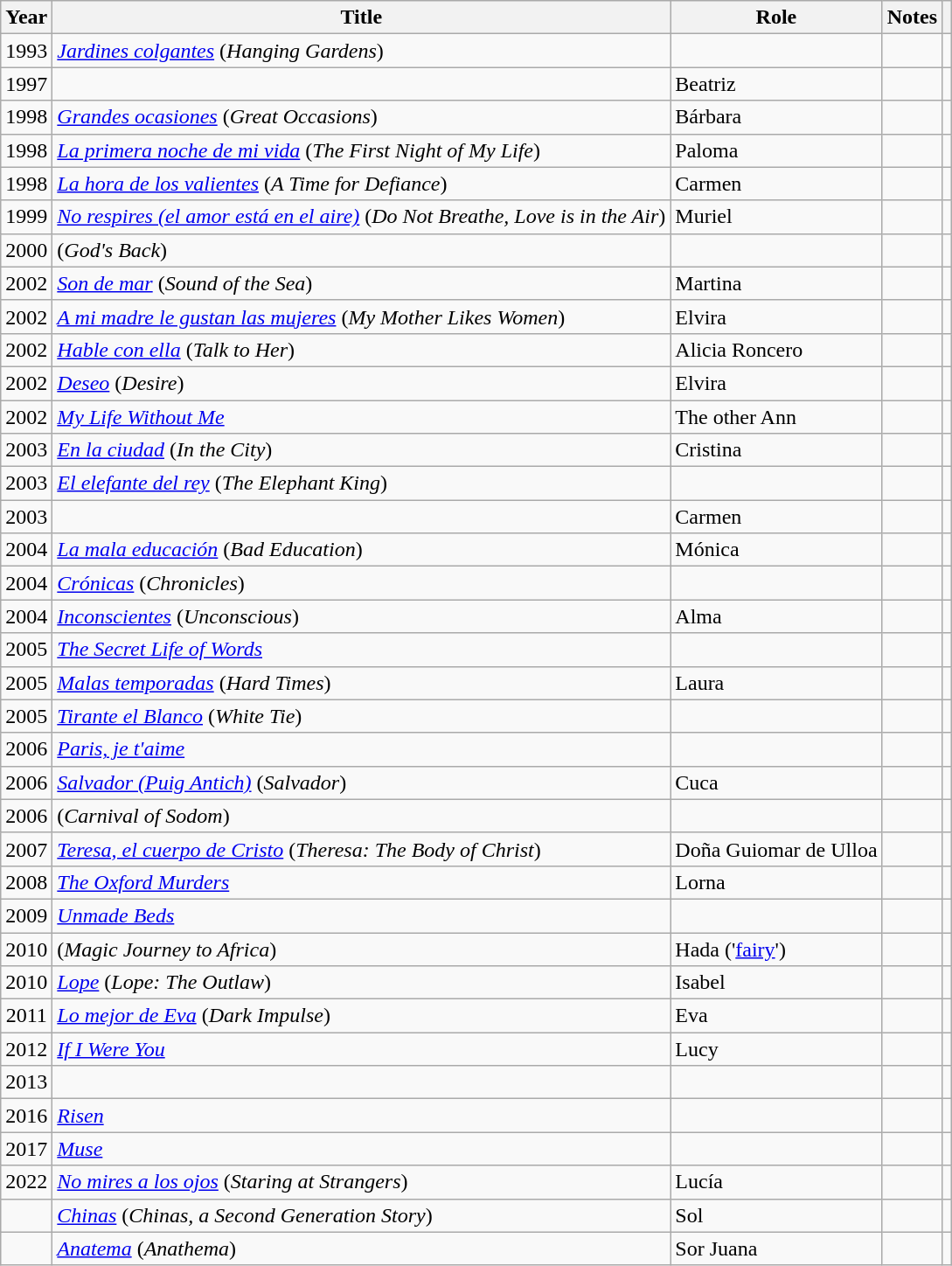<table class="wikitable sortable">
<tr>
<th>Year</th>
<th>Title</th>
<th>Role</th>
<th class="unsortable">Notes</th>
<th></th>
</tr>
<tr>
<td align="center">1993</td>
<td><em><a href='#'>Jardines colgantes</a></em> (<em>Hanging Gardens</em>)</td>
<td></td>
<td></td>
<td align="center"></td>
</tr>
<tr>
<td align="center">1997</td>
<td><em></em></td>
<td>Beatriz</td>
<td></td>
<td align="center"></td>
</tr>
<tr>
<td align="center">1998</td>
<td><em><a href='#'>Grandes ocasiones</a></em> (<em>Great Occasions</em>)</td>
<td>Bárbara</td>
<td></td>
<td align="center"></td>
</tr>
<tr>
<td align="center">1998</td>
<td><em><a href='#'>La primera noche de mi vida</a></em> (<em>The First Night of My Life</em>)</td>
<td>Paloma</td>
<td></td>
<td align="center"></td>
</tr>
<tr>
<td align="center">1998</td>
<td><em><a href='#'>La hora de los valientes</a></em> (<em>A Time for Defiance</em>)</td>
<td>Carmen</td>
<td></td>
<td align="center"></td>
</tr>
<tr>
<td align="center">1999</td>
<td><em><a href='#'>No respires (el amor está en el aire)</a></em> (<em>Do Not Breathe, Love is in the Air</em>)</td>
<td>Muriel</td>
<td></td>
<td align="center"></td>
</tr>
<tr>
<td align="center">2000</td>
<td><em></em> (<em>God's Back</em>)</td>
<td></td>
<td></td>
<td align="center"></td>
</tr>
<tr>
<td align="center">2002</td>
<td><em><a href='#'>Son de mar</a></em> (<em>Sound of the Sea</em>)</td>
<td>Martina</td>
<td></td>
<td align="center"></td>
</tr>
<tr>
<td align="center">2002</td>
<td><em><a href='#'>A mi madre le gustan las mujeres</a></em> (<em>My Mother Likes Women</em>)</td>
<td>Elvira</td>
<td></td>
<td align="center"></td>
</tr>
<tr>
<td align="center">2002</td>
<td><em><a href='#'>Hable con ella</a></em> (<em>Talk to Her</em>)</td>
<td>Alicia Roncero</td>
<td></td>
<td align="center"></td>
</tr>
<tr>
<td align="center">2002</td>
<td><em><a href='#'>Deseo</a></em> (<em>Desire</em>)</td>
<td>Elvira</td>
<td></td>
<td align="center"></td>
</tr>
<tr>
<td align="center">2002</td>
<td><em><a href='#'>My Life Without Me</a></em></td>
<td>The other Ann</td>
<td></td>
<td align="center"></td>
</tr>
<tr>
<td align="center">2003</td>
<td><em><a href='#'>En la ciudad</a></em> (<em>In the City</em>)</td>
<td>Cristina</td>
<td></td>
<td align="center"></td>
</tr>
<tr>
<td align="center">2003</td>
<td><em><a href='#'>El elefante del rey</a></em> (<em>The Elephant King</em>)</td>
<td></td>
<td></td>
<td align="center"></td>
</tr>
<tr>
<td align="center">2003</td>
<td><em></em></td>
<td>Carmen</td>
<td></td>
<td align="center"></td>
</tr>
<tr>
<td align="center">2004</td>
<td><em><a href='#'>La mala educación</a></em> (<em>Bad Education</em>)</td>
<td>Mónica</td>
<td></td>
<td align="center"></td>
</tr>
<tr>
<td align="center">2004</td>
<td><em><a href='#'>Crónicas</a></em> (<em>Chronicles</em>)</td>
<td></td>
<td></td>
<td align="center"></td>
</tr>
<tr>
<td align="center">2004</td>
<td><em><a href='#'>Inconscientes</a></em> (<em>Unconscious</em>)</td>
<td>Alma</td>
<td></td>
<td align="center"></td>
</tr>
<tr>
<td align="center">2005</td>
<td><em><a href='#'>The Secret Life of Words</a></em></td>
<td></td>
<td></td>
<td align="center"></td>
</tr>
<tr>
<td align="center">2005</td>
<td><em><a href='#'>Malas temporadas</a></em> (<em>Hard Times</em>)</td>
<td>Laura</td>
<td></td>
<td align="center"></td>
</tr>
<tr>
<td align="center">2005</td>
<td><em><a href='#'>Tirante el Blanco</a></em> (<em>White Tie</em>)</td>
<td></td>
<td></td>
<td align="center"></td>
</tr>
<tr>
<td align="center">2006</td>
<td><em><a href='#'>Paris, je t'aime</a></em></td>
<td></td>
<td></td>
<td align="center"></td>
</tr>
<tr>
<td align="center">2006</td>
<td><em><a href='#'>Salvador (Puig Antich)</a></em> (<em>Salvador</em>)</td>
<td>Cuca</td>
<td></td>
<td align="center"></td>
</tr>
<tr>
<td align="center">2006</td>
<td><em></em> (<em>Carnival of Sodom</em>)</td>
<td></td>
<td></td>
<td align="center"></td>
</tr>
<tr>
<td align="center">2007</td>
<td><em><a href='#'>Teresa, el cuerpo de Cristo</a></em> (<em>Theresa: The Body of Christ</em>)</td>
<td>Doña Guiomar de Ulloa</td>
<td></td>
<td align="center"></td>
</tr>
<tr>
<td align="center">2008</td>
<td><em><a href='#'>The Oxford Murders</a></em></td>
<td>Lorna</td>
<td></td>
<td align="center"></td>
</tr>
<tr>
<td align="center">2009</td>
<td><em><a href='#'>Unmade Beds</a></em></td>
<td></td>
<td></td>
<td align="center"></td>
</tr>
<tr>
<td align="center">2010</td>
<td><em></em> (<em>Magic Journey to Africa</em>)</td>
<td>Hada ('<a href='#'>fairy</a>')</td>
<td></td>
<td align="center"></td>
</tr>
<tr>
<td align="center">2010</td>
<td><em><a href='#'>Lope</a></em> (<em>Lope: The Outlaw</em>)</td>
<td>Isabel</td>
<td></td>
<td align="center"></td>
</tr>
<tr>
<td align="center">2011</td>
<td><em><a href='#'>Lo mejor de Eva</a></em> (<em>Dark Impulse</em>)</td>
<td>Eva</td>
<td></td>
<td align="center"></td>
</tr>
<tr>
<td align="center">2012</td>
<td><em><a href='#'>If I Were You</a></em></td>
<td>Lucy</td>
<td></td>
<td align="center"></td>
</tr>
<tr>
<td align="center">2013</td>
<td><em></em></td>
<td></td>
<td></td>
<td align="center"></td>
</tr>
<tr>
<td align="center">2016</td>
<td><em><a href='#'>Risen</a></em></td>
<td></td>
<td></td>
<td align="center"></td>
</tr>
<tr>
<td align="center">2017</td>
<td><em><a href='#'>Muse</a></em></td>
<td></td>
<td></td>
<td align="center"></td>
</tr>
<tr>
<td align="center">2022</td>
<td><em><a href='#'>No mires a los ojos</a></em> (<em>Staring at Strangers</em>)</td>
<td>Lucía</td>
<td></td>
<td align="center"></td>
</tr>
<tr>
<td></td>
<td><em><a href='#'>Chinas</a></em> (<em>Chinas, a Second Generation Story</em>)</td>
<td>Sol</td>
<td></td>
<td></td>
</tr>
<tr>
<td></td>
<td><em><a href='#'>Anatema</a></em> (<em>Anathema</em>)</td>
<td>Sor Juana</td>
<td></td>
<td></td>
</tr>
</table>
